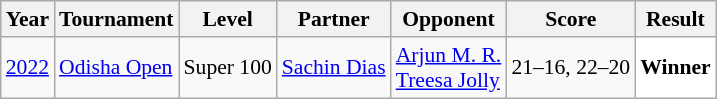<table class="sortable wikitable" style="font-size: 90%;">
<tr>
<th>Year</th>
<th>Tournament</th>
<th>Level</th>
<th>Partner</th>
<th>Opponent</th>
<th>Score</th>
<th>Result</th>
</tr>
<tr>
<td align="center"><a href='#'>2022</a></td>
<td align="left"><a href='#'>Odisha Open</a></td>
<td align="left">Super 100</td>
<td align="left"> <a href='#'>Sachin Dias</a></td>
<td align="left"> <a href='#'>Arjun M. R.</a><br> <a href='#'>Treesa Jolly</a></td>
<td align="left">21–16, 22–20</td>
<td style="text-align:left; background:white"> <strong>Winner</strong></td>
</tr>
</table>
